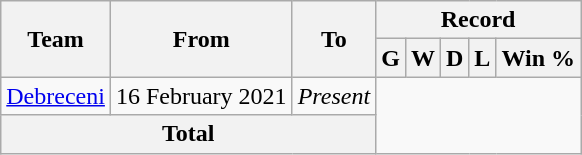<table class="wikitable" style="text-align: center">
<tr>
<th rowspan="2">Team</th>
<th rowspan="2">From</th>
<th rowspan="2">To</th>
<th colspan="5">Record</th>
</tr>
<tr>
<th>G</th>
<th>W</th>
<th>D</th>
<th>L</th>
<th>Win %</th>
</tr>
<tr>
<td align=left><a href='#'>Debreceni</a></td>
<td align=left>16 February 2021</td>
<td align=left><em> Present </em><br></td>
</tr>
<tr>
<th colspan="3">Total<br></th>
</tr>
</table>
